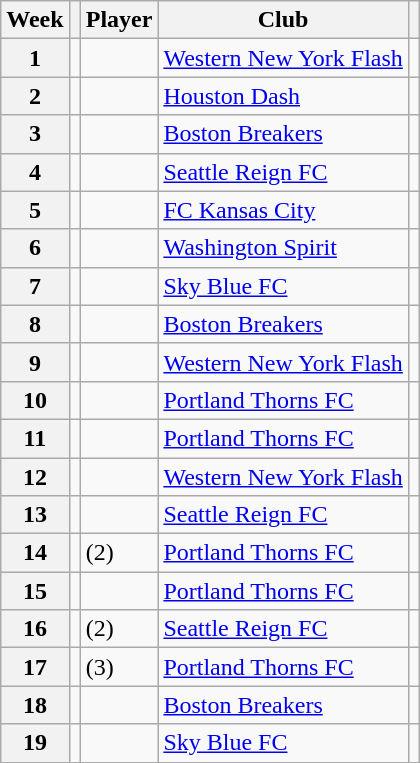<table class="wikitable sortable">
<tr>
<th scope="col">Week</th>
<th scope="col"></th>
<th scope="col">Player</th>
<th scope="col">Club</th>
<th scope="col"></th>
</tr>
<tr>
<th scope="row">1</th>
<td></td>
<td></td>
<td><a href='#'>Western New York Flash</a></td>
<td></td>
</tr>
<tr>
<th scope="row">2</th>
<td></td>
<td></td>
<td><a href='#'>Houston Dash</a></td>
<td></td>
</tr>
<tr>
<th scope="row">3</th>
<td></td>
<td></td>
<td><a href='#'>Boston Breakers</a></td>
<td></td>
</tr>
<tr>
<th scope="row">4</th>
<td></td>
<td></td>
<td><a href='#'>Seattle Reign FC</a></td>
<td></td>
</tr>
<tr>
<th scope="row">5</th>
<td></td>
<td></td>
<td><a href='#'>FC Kansas City</a></td>
<td></td>
</tr>
<tr>
<th scope="row">6</th>
<td></td>
<td></td>
<td><a href='#'>Washington Spirit</a></td>
<td></td>
</tr>
<tr>
<th scope="row">7</th>
<td></td>
<td></td>
<td><a href='#'>Sky Blue FC</a></td>
<td></td>
</tr>
<tr>
<th scope="row">8</th>
<td></td>
<td></td>
<td><a href='#'>Boston Breakers</a></td>
<td></td>
</tr>
<tr>
<th scope="row">9</th>
<td></td>
<td></td>
<td><a href='#'>Western New York Flash</a></td>
<td></td>
</tr>
<tr>
<th scope="row">10</th>
<td></td>
<td></td>
<td><a href='#'>Portland Thorns FC</a></td>
<td></td>
</tr>
<tr>
<th scope="row">11</th>
<td></td>
<td></td>
<td><a href='#'>Portland Thorns FC</a></td>
<td></td>
</tr>
<tr>
<th scope="row">12</th>
<td></td>
<td></td>
<td><a href='#'>Western New York Flash</a></td>
<td></td>
</tr>
<tr>
<th scope="row">13</th>
<td></td>
<td></td>
<td><a href='#'>Seattle Reign FC</a></td>
<td></td>
</tr>
<tr>
<th scope="row">14</th>
<td></td>
<td> (2)</td>
<td><a href='#'>Portland Thorns FC</a></td>
<td></td>
</tr>
<tr>
<th scope="row">15</th>
<td></td>
<td></td>
<td><a href='#'>Portland Thorns FC</a></td>
<td></td>
</tr>
<tr>
<th scope="row">16</th>
<td></td>
<td> (2)</td>
<td><a href='#'>Seattle Reign FC</a></td>
<td></td>
</tr>
<tr>
<th scope="row">17</th>
<td></td>
<td> (3)</td>
<td><a href='#'>Portland Thorns FC</a></td>
<td></td>
</tr>
<tr>
<th scope="row">18</th>
<td></td>
<td></td>
<td><a href='#'>Boston Breakers</a></td>
<td></td>
</tr>
<tr>
<th scope="row">19</th>
<td></td>
<td></td>
<td><a href='#'>Sky Blue FC</a></td>
<td></td>
</tr>
</table>
